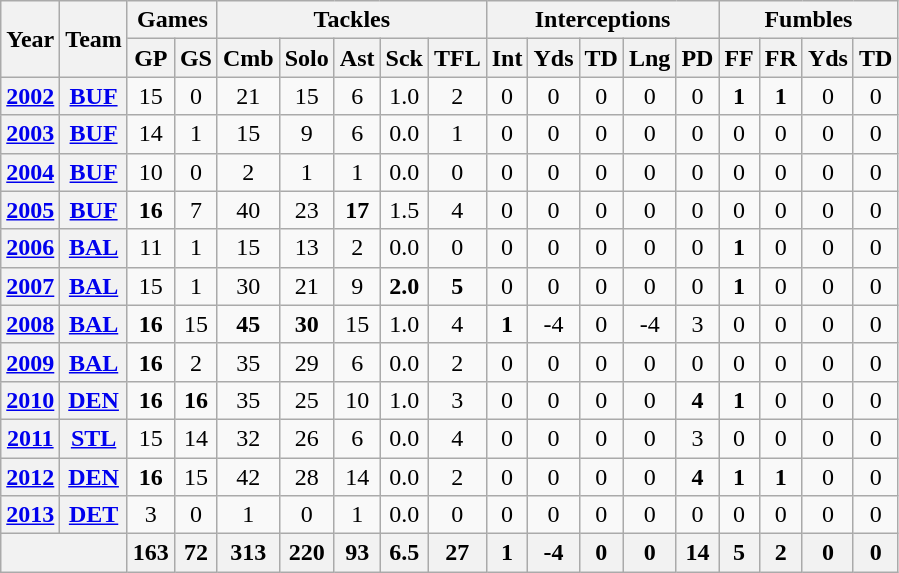<table class="wikitable" style="text-align:center">
<tr>
<th rowspan="2">Year</th>
<th rowspan="2">Team</th>
<th colspan="2">Games</th>
<th colspan="5">Tackles</th>
<th colspan="5">Interceptions</th>
<th colspan="4">Fumbles</th>
</tr>
<tr>
<th>GP</th>
<th>GS</th>
<th>Cmb</th>
<th>Solo</th>
<th>Ast</th>
<th>Sck</th>
<th>TFL</th>
<th>Int</th>
<th>Yds</th>
<th>TD</th>
<th>Lng</th>
<th>PD</th>
<th>FF</th>
<th>FR</th>
<th>Yds</th>
<th>TD</th>
</tr>
<tr>
<th><a href='#'>2002</a></th>
<th><a href='#'>BUF</a></th>
<td>15</td>
<td>0</td>
<td>21</td>
<td>15</td>
<td>6</td>
<td>1.0</td>
<td>2</td>
<td>0</td>
<td>0</td>
<td>0</td>
<td>0</td>
<td>0</td>
<td><strong>1</strong></td>
<td><strong>1</strong></td>
<td>0</td>
<td>0</td>
</tr>
<tr>
<th><a href='#'>2003</a></th>
<th><a href='#'>BUF</a></th>
<td>14</td>
<td>1</td>
<td>15</td>
<td>9</td>
<td>6</td>
<td>0.0</td>
<td>1</td>
<td>0</td>
<td>0</td>
<td>0</td>
<td>0</td>
<td>0</td>
<td>0</td>
<td>0</td>
<td>0</td>
<td>0</td>
</tr>
<tr>
<th><a href='#'>2004</a></th>
<th><a href='#'>BUF</a></th>
<td>10</td>
<td>0</td>
<td>2</td>
<td>1</td>
<td>1</td>
<td>0.0</td>
<td>0</td>
<td>0</td>
<td>0</td>
<td>0</td>
<td>0</td>
<td>0</td>
<td>0</td>
<td>0</td>
<td>0</td>
<td>0</td>
</tr>
<tr>
<th><a href='#'>2005</a></th>
<th><a href='#'>BUF</a></th>
<td><strong>16</strong></td>
<td>7</td>
<td>40</td>
<td>23</td>
<td><strong>17</strong></td>
<td>1.5</td>
<td>4</td>
<td>0</td>
<td>0</td>
<td>0</td>
<td>0</td>
<td>0</td>
<td>0</td>
<td>0</td>
<td>0</td>
<td>0</td>
</tr>
<tr>
<th><a href='#'>2006</a></th>
<th><a href='#'>BAL</a></th>
<td>11</td>
<td>1</td>
<td>15</td>
<td>13</td>
<td>2</td>
<td>0.0</td>
<td>0</td>
<td>0</td>
<td>0</td>
<td>0</td>
<td>0</td>
<td>0</td>
<td><strong>1</strong></td>
<td>0</td>
<td>0</td>
<td>0</td>
</tr>
<tr>
<th><a href='#'>2007</a></th>
<th><a href='#'>BAL</a></th>
<td>15</td>
<td>1</td>
<td>30</td>
<td>21</td>
<td>9</td>
<td><strong>2.0</strong></td>
<td><strong>5</strong></td>
<td>0</td>
<td>0</td>
<td>0</td>
<td>0</td>
<td>0</td>
<td><strong>1</strong></td>
<td>0</td>
<td>0</td>
<td>0</td>
</tr>
<tr>
<th><a href='#'>2008</a></th>
<th><a href='#'>BAL</a></th>
<td><strong>16</strong></td>
<td>15</td>
<td><strong>45</strong></td>
<td><strong>30</strong></td>
<td>15</td>
<td>1.0</td>
<td>4</td>
<td><strong>1</strong></td>
<td>-4</td>
<td>0</td>
<td>-4</td>
<td>3</td>
<td>0</td>
<td>0</td>
<td>0</td>
<td>0</td>
</tr>
<tr>
<th><a href='#'>2009</a></th>
<th><a href='#'>BAL</a></th>
<td><strong>16</strong></td>
<td>2</td>
<td>35</td>
<td>29</td>
<td>6</td>
<td>0.0</td>
<td>2</td>
<td>0</td>
<td>0</td>
<td>0</td>
<td>0</td>
<td>0</td>
<td>0</td>
<td>0</td>
<td>0</td>
<td>0</td>
</tr>
<tr>
<th><a href='#'>2010</a></th>
<th><a href='#'>DEN</a></th>
<td><strong>16</strong></td>
<td><strong>16</strong></td>
<td>35</td>
<td>25</td>
<td>10</td>
<td>1.0</td>
<td>3</td>
<td>0</td>
<td>0</td>
<td>0</td>
<td>0</td>
<td><strong>4</strong></td>
<td><strong>1</strong></td>
<td>0</td>
<td>0</td>
<td>0</td>
</tr>
<tr>
<th><a href='#'>2011</a></th>
<th><a href='#'>STL</a></th>
<td>15</td>
<td>14</td>
<td>32</td>
<td>26</td>
<td>6</td>
<td>0.0</td>
<td>4</td>
<td>0</td>
<td>0</td>
<td>0</td>
<td>0</td>
<td>3</td>
<td>0</td>
<td>0</td>
<td>0</td>
<td>0</td>
</tr>
<tr>
<th><a href='#'>2012</a></th>
<th><a href='#'>DEN</a></th>
<td><strong>16</strong></td>
<td>15</td>
<td>42</td>
<td>28</td>
<td>14</td>
<td>0.0</td>
<td>2</td>
<td>0</td>
<td>0</td>
<td>0</td>
<td>0</td>
<td><strong>4</strong></td>
<td><strong>1</strong></td>
<td><strong>1</strong></td>
<td>0</td>
<td>0</td>
</tr>
<tr>
<th><a href='#'>2013</a></th>
<th><a href='#'>DET</a></th>
<td>3</td>
<td>0</td>
<td>1</td>
<td>0</td>
<td>1</td>
<td>0.0</td>
<td>0</td>
<td>0</td>
<td>0</td>
<td>0</td>
<td>0</td>
<td>0</td>
<td>0</td>
<td>0</td>
<td>0</td>
<td>0</td>
</tr>
<tr>
<th colspan="2"></th>
<th>163</th>
<th>72</th>
<th>313</th>
<th>220</th>
<th>93</th>
<th>6.5</th>
<th>27</th>
<th>1</th>
<th>-4</th>
<th>0</th>
<th>0</th>
<th>14</th>
<th>5</th>
<th>2</th>
<th>0</th>
<th>0</th>
</tr>
</table>
